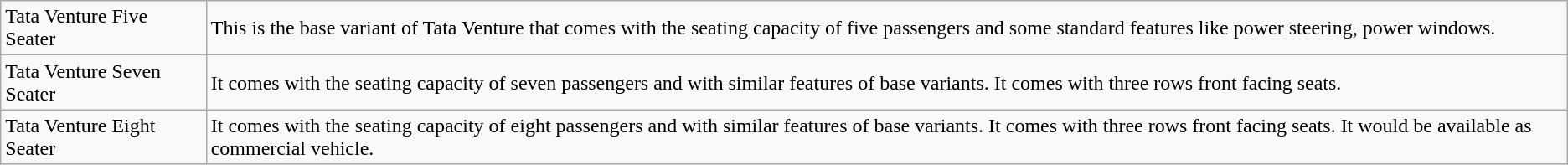<table class="wikitable">
<tr>
<td>Tata Venture Five Seater</td>
<td>This is the base variant of Tata Venture that comes with the seating capacity of five passengers and some standard features like power steering, power windows.</td>
</tr>
<tr>
<td>Tata Venture Seven Seater</td>
<td>It comes with the seating capacity of seven passengers and with similar features of base variants. It comes with three rows front facing seats.</td>
</tr>
<tr>
<td>Tata Venture Eight Seater</td>
<td>It comes with the seating capacity of eight passengers and with similar features of base variants. It comes with three rows front facing seats. It would be available as commercial vehicle.</td>
</tr>
</table>
